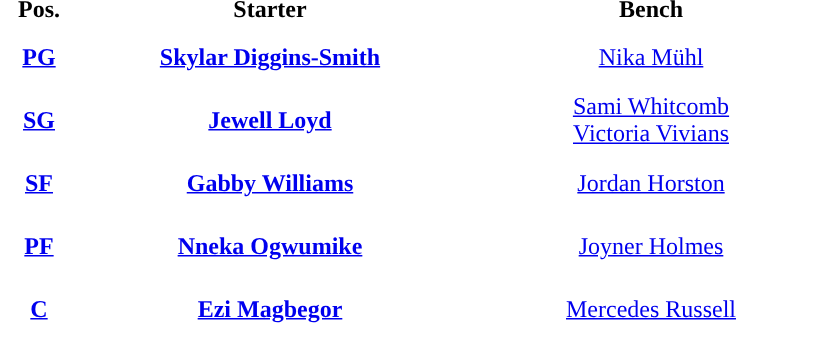<table style="text-align:center; ">
<tr>
<th width="50">Pos.</th>
<th width="250">Starter</th>
<th width="250">Bench</th>
</tr>
<tr style="height:40px; background:white; color:#092C57">
<th><a href='#'><span>PG</span></a></th>
<td><strong><a href='#'>Skylar Diggins-Smith</a></strong></td>
<td><a href='#'>Nika Mühl</a></td>
</tr>
<tr style="height:40px; background:white; color:#092C57">
<th><a href='#'><span>SG</span></a></th>
<td><strong><a href='#'>Jewell Loyd</a></strong></td>
<td><a href='#'>Sami Whitcomb</a><br><a href='#'>Victoria Vivians</a></td>
</tr>
<tr style="height:40px; background:white; color:#092C57">
<th><a href='#'><span>SF</span></a></th>
<td><strong><a href='#'>Gabby Williams</a></strong></td>
<td><a href='#'>Jordan Horston</a></td>
</tr>
<tr style="height:40px; background:white; color:#092C57">
<th><a href='#'><span>PF</span></a></th>
<td><strong><a href='#'>Nneka Ogwumike</a></strong></td>
<td><a href='#'>Joyner Holmes</a></td>
</tr>
<tr style="height:40px; background:white; color:#092C57">
<th><a href='#'><span>C</span></a></th>
<td><strong><a href='#'>Ezi Magbegor</a></strong></td>
<td><a href='#'>Mercedes Russell</a></td>
</tr>
</table>
